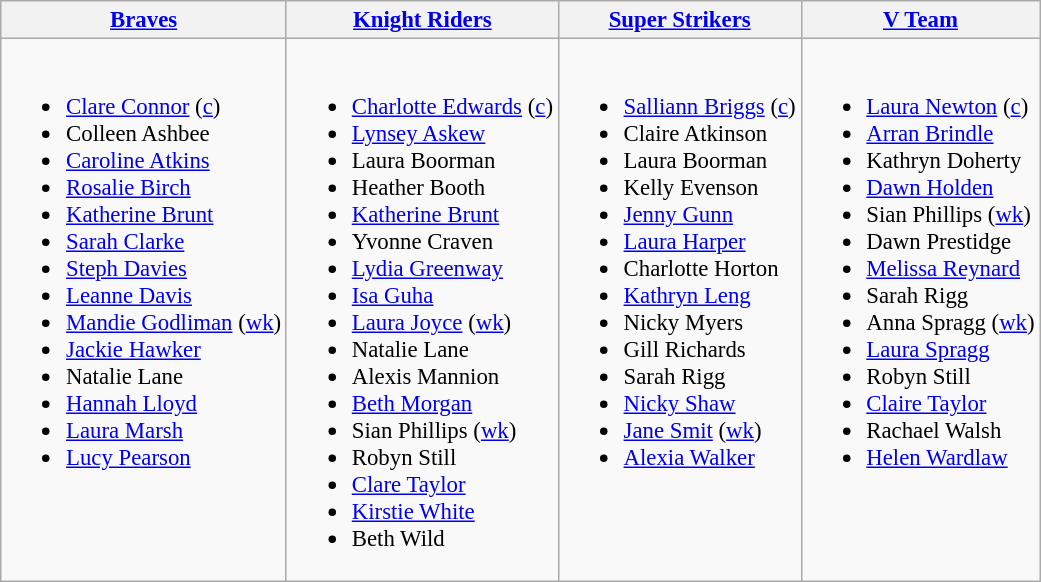<table class="wikitable" Style="font-size:95%;">
<tr>
<th><a href='#'>Braves</a></th>
<th><a href='#'>Knight Riders</a></th>
<th><a href='#'>Super Strikers</a></th>
<th><a href='#'>V Team</a></th>
</tr>
<tr>
<td valign=top><br><ul><li> <a href='#'>Clare Connor</a> (<a href='#'>c</a>)</li><li> Colleen Ashbee</li><li> <a href='#'>Caroline Atkins</a></li><li> <a href='#'>Rosalie Birch</a></li><li> <a href='#'>Katherine Brunt</a></li><li> <a href='#'>Sarah Clarke</a></li><li> <a href='#'>Steph Davies</a></li><li> <a href='#'>Leanne Davis</a></li><li> <a href='#'>Mandie Godliman</a> (<a href='#'>wk</a>)</li><li> <a href='#'>Jackie Hawker</a></li><li> Natalie Lane</li><li> <a href='#'>Hannah Lloyd</a></li><li> <a href='#'>Laura Marsh</a></li><li> <a href='#'>Lucy Pearson</a></li></ul></td>
<td valign=top><br><ul><li> <a href='#'>Charlotte Edwards</a> (<a href='#'>c</a>)</li><li> <a href='#'>Lynsey Askew</a></li><li> Laura Boorman</li><li> Heather Booth</li><li> <a href='#'>Katherine Brunt</a></li><li> Yvonne Craven</li><li> <a href='#'>Lydia Greenway</a></li><li> <a href='#'>Isa Guha</a></li><li> <a href='#'>Laura Joyce</a> (<a href='#'>wk</a>)</li><li> Natalie Lane</li><li> Alexis Mannion</li><li> <a href='#'>Beth Morgan</a></li><li> Sian Phillips (<a href='#'>wk</a>)</li><li> Robyn Still</li><li> <a href='#'>Clare Taylor</a></li><li> <a href='#'>Kirstie White</a></li><li> Beth Wild</li></ul></td>
<td valign=top><br><ul><li> <a href='#'>Salliann Briggs</a> (<a href='#'>c</a>)</li><li> Claire Atkinson</li><li> Laura Boorman</li><li> Kelly Evenson</li><li> <a href='#'>Jenny Gunn</a></li><li> <a href='#'>Laura Harper</a></li><li> Charlotte Horton</li><li> <a href='#'>Kathryn Leng</a></li><li> Nicky Myers</li><li> Gill Richards</li><li> Sarah Rigg</li><li> <a href='#'>Nicky Shaw</a></li><li> <a href='#'>Jane Smit</a> (<a href='#'>wk</a>)</li><li> <a href='#'>Alexia Walker</a></li></ul></td>
<td valign=top><br><ul><li> <a href='#'>Laura Newton</a> (<a href='#'>c</a>)</li><li> <a href='#'>Arran Brindle</a></li><li> Kathryn Doherty</li><li> <a href='#'>Dawn Holden</a></li><li> Sian Phillips (<a href='#'>wk</a>)</li><li> Dawn Prestidge</li><li> <a href='#'>Melissa Reynard</a></li><li> Sarah Rigg</li><li> Anna Spragg (<a href='#'>wk</a>)</li><li> <a href='#'>Laura Spragg</a></li><li> Robyn Still</li><li> <a href='#'>Claire Taylor</a></li><li> Rachael Walsh</li><li> <a href='#'>Helen Wardlaw</a></li></ul></td>
</tr>
</table>
